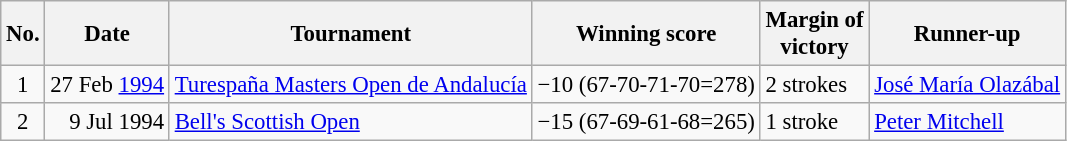<table class="wikitable" style="font-size:95%;">
<tr>
<th>No.</th>
<th>Date</th>
<th>Tournament</th>
<th>Winning score</th>
<th>Margin of<br>victory</th>
<th>Runner-up</th>
</tr>
<tr>
<td align=center>1</td>
<td align=right>27 Feb <a href='#'>1994</a></td>
<td><a href='#'>Turespaña Masters Open de Andalucía</a></td>
<td>−10 (67-70-71-70=278)</td>
<td>2 strokes</td>
<td> <a href='#'>José María Olazábal</a></td>
</tr>
<tr>
<td align=center>2</td>
<td align=right>9 Jul 1994</td>
<td><a href='#'>Bell's Scottish Open</a></td>
<td>−15 (67-69-61-68=265)</td>
<td>1 stroke</td>
<td> <a href='#'>Peter Mitchell</a></td>
</tr>
</table>
